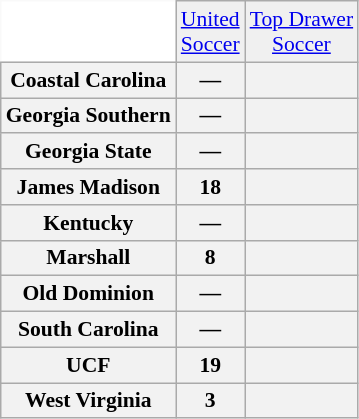<table class="wikitable" style="white-space:nowrap; font-size:90%;">
<tr>
<td style="background:white; border-top-style:hidden; border-left-style:hidden;"></td>
<td align="center" style="background:#f0f0f0;"><a href='#'>United<br>Soccer</a></td>
<td align="center" style="background:#f0f0f0;"><a href='#'>Top Drawer<br>Soccer</a></td>
</tr>
<tr style="text-align:center;">
<th style=>Coastal Carolina</th>
<th>—</th>
<th></th>
</tr>
<tr style="text-align:center;">
<th style=>Georgia Southern</th>
<th>—</th>
<th></th>
</tr>
<tr style="text-align:center;">
<th style=>Georgia State</th>
<th>—</th>
<th></th>
</tr>
<tr style="text-align:center;">
<th style=>James Madison</th>
<th>18</th>
<th></th>
</tr>
<tr style="text-align:center;">
<th style=>Kentucky</th>
<th>—</th>
<th></th>
</tr>
<tr style="text-align:center;">
<th style=>Marshall</th>
<th>8</th>
<th></th>
</tr>
<tr style="text-align:center;">
<th style=>Old Dominion</th>
<th>—</th>
<th></th>
</tr>
<tr style="text-align:center;">
<th style=>South Carolina</th>
<th>—</th>
<th></th>
</tr>
<tr style="text-align:center;">
<th style=>UCF</th>
<th>19</th>
<th></th>
</tr>
<tr style="text-align:center;">
<th style=>West Virginia</th>
<th>3</th>
<th></th>
</tr>
</table>
